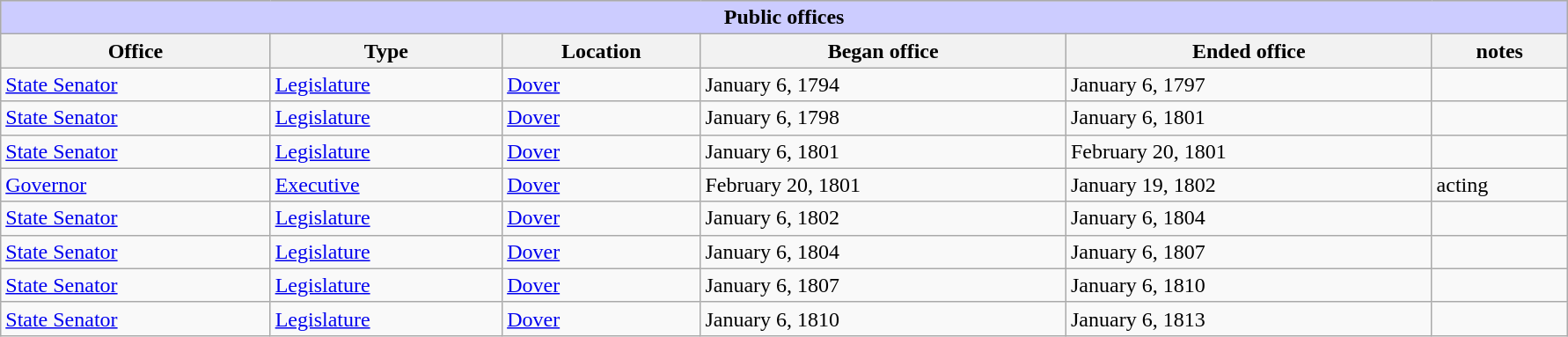<table class=wikitable style="width: 94%" style="text-align: center;" align="center">
<tr bgcolor=#cccccc>
<th colspan=7 style="background: #ccccff;">Public offices</th>
</tr>
<tr>
<th><strong>Office</strong></th>
<th><strong>Type</strong></th>
<th><strong>Location</strong></th>
<th><strong>Began office</strong></th>
<th><strong>Ended office</strong></th>
<th><strong>notes</strong></th>
</tr>
<tr>
<td><a href='#'>State Senator</a></td>
<td><a href='#'>Legislature</a></td>
<td><a href='#'>Dover</a></td>
<td>January 6, 1794</td>
<td>January 6, 1797</td>
<td></td>
</tr>
<tr>
<td><a href='#'>State Senator</a></td>
<td><a href='#'>Legislature</a></td>
<td><a href='#'>Dover</a></td>
<td>January 6, 1798</td>
<td>January 6, 1801</td>
<td></td>
</tr>
<tr>
<td><a href='#'>State Senator</a></td>
<td><a href='#'>Legislature</a></td>
<td><a href='#'>Dover</a></td>
<td>January 6, 1801</td>
<td>February 20, 1801</td>
<td></td>
</tr>
<tr>
<td><a href='#'>Governor</a></td>
<td><a href='#'>Executive</a></td>
<td><a href='#'>Dover</a></td>
<td>February 20, 1801</td>
<td>January 19, 1802</td>
<td>acting</td>
</tr>
<tr>
<td><a href='#'>State Senator</a></td>
<td><a href='#'>Legislature</a></td>
<td><a href='#'>Dover</a></td>
<td>January 6, 1802</td>
<td>January 6, 1804</td>
<td></td>
</tr>
<tr>
<td><a href='#'>State Senator</a></td>
<td><a href='#'>Legislature</a></td>
<td><a href='#'>Dover</a></td>
<td>January 6, 1804</td>
<td>January 6, 1807</td>
<td></td>
</tr>
<tr>
<td><a href='#'>State Senator</a></td>
<td><a href='#'>Legislature</a></td>
<td><a href='#'>Dover</a></td>
<td>January 6, 1807</td>
<td>January 6, 1810</td>
<td></td>
</tr>
<tr>
<td><a href='#'>State Senator</a></td>
<td><a href='#'>Legislature</a></td>
<td><a href='#'>Dover</a></td>
<td>January 6, 1810</td>
<td>January 6, 1813</td>
<td></td>
</tr>
</table>
